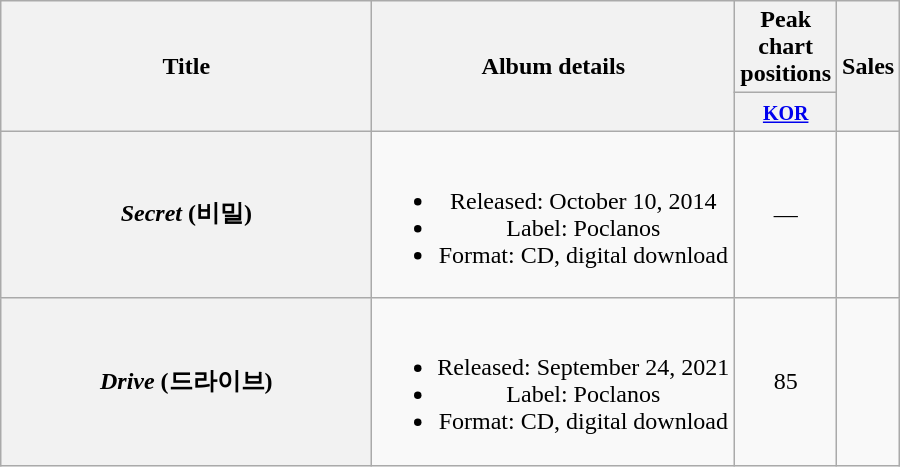<table class="wikitable plainrowheaders" style="text-align:center;">
<tr>
<th rowspan="2" scope="col" style="width:15em;">Title</th>
<th rowspan="2" scope="col">Album details</th>
<th scope="col" style="width:3em;">Peak chart positions</th>
<th rowspan="2" scope="col">Sales</th>
</tr>
<tr>
<th><small><a href='#'>KOR</a></small><br></th>
</tr>
<tr>
<th scope="row"><em>Secret</em> (비밀)<br></th>
<td><br><ul><li>Released: October 10, 2014</li><li>Label: Poclanos</li><li>Format: CD, digital download</li></ul></td>
<td>—</td>
<td></td>
</tr>
<tr>
<th scope="row"><em>Drive</em> (드라이브)</th>
<td><br><ul><li>Released: September 24, 2021</li><li>Label: Poclanos</li><li>Format: CD, digital download</li></ul></td>
<td>85</td>
<td></td>
</tr>
</table>
